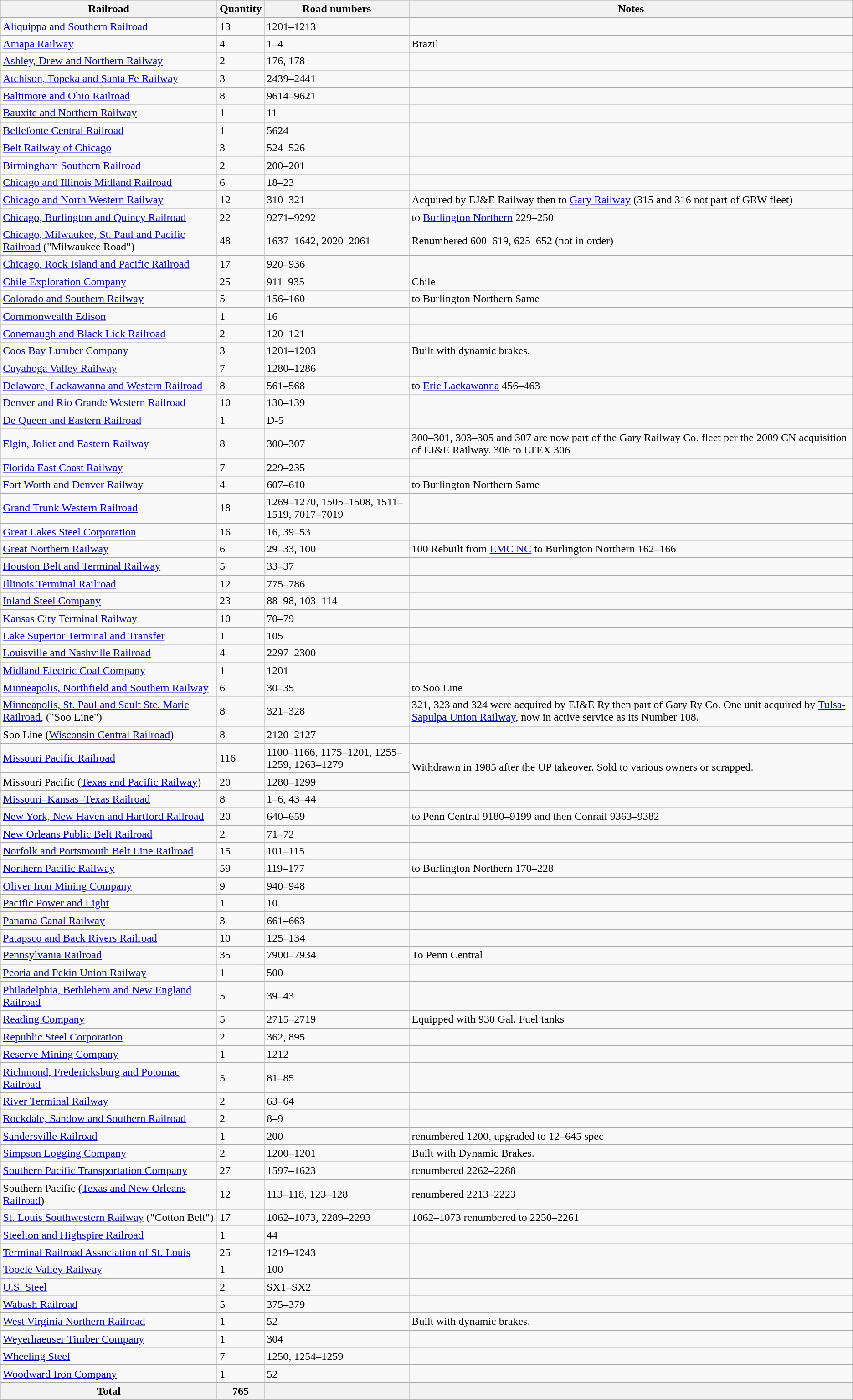<table class="wikitable col2right col3center">
<tr>
<th>Railroad</th>
<th>Quantity</th>
<th>Road numbers</th>
<th>Notes</th>
</tr>
<tr>
<td><a href='#'>Aliquippa and Southern Railroad</a></td>
<td>13</td>
<td>1201–1213</td>
<td></td>
</tr>
<tr>
<td><a href='#'>Amapa Railway</a></td>
<td>4</td>
<td>1–4</td>
<td>Brazil</td>
</tr>
<tr>
<td><a href='#'>Ashley, Drew and Northern Railway</a></td>
<td>2</td>
<td>176, 178</td>
<td></td>
</tr>
<tr>
<td><a href='#'>Atchison, Topeka and Santa Fe Railway</a></td>
<td>3</td>
<td>2439–2441</td>
<td></td>
</tr>
<tr>
<td><a href='#'>Baltimore and Ohio Railroad</a></td>
<td>8</td>
<td>9614–9621</td>
<td></td>
</tr>
<tr>
<td><a href='#'>Bauxite and Northern Railway</a></td>
<td>1</td>
<td>11</td>
<td></td>
</tr>
<tr>
<td><a href='#'>Bellefonte Central Railroad</a></td>
<td>1</td>
<td>5624</td>
<td></td>
</tr>
<tr>
<td><a href='#'>Belt Railway of Chicago</a></td>
<td>3</td>
<td>524–526</td>
<td></td>
</tr>
<tr>
<td><a href='#'>Birmingham Southern Railroad</a></td>
<td>2</td>
<td>200–201</td>
<td></td>
</tr>
<tr>
<td><a href='#'>Chicago and Illinois Midland Railroad</a></td>
<td>6</td>
<td>18–23</td>
<td></td>
</tr>
<tr>
<td><a href='#'>Chicago and North Western Railway</a></td>
<td>12</td>
<td>310–321</td>
<td>Acquired by EJ&E Railway then to <a href='#'>Gary Railway</a> (315 and 316 not part of GRW fleet)</td>
</tr>
<tr>
<td><a href='#'>Chicago, Burlington and Quincy Railroad</a></td>
<td>22</td>
<td>9271–9292</td>
<td>to <a href='#'>Burlington Northern</a> 229–250</td>
</tr>
<tr>
<td><a href='#'>Chicago, Milwaukee, St. Paul and Pacific Railroad</a> ("Milwaukee Road")</td>
<td>48</td>
<td>1637–1642, 2020–2061</td>
<td>Renumbered 600–619, 625–652 (not in order)</td>
</tr>
<tr>
<td><a href='#'>Chicago, Rock Island and Pacific Railroad</a></td>
<td>17</td>
<td>920–936</td>
<td></td>
</tr>
<tr>
<td><a href='#'>Chile Exploration Company</a></td>
<td>25</td>
<td>911–935</td>
<td>Chile</td>
</tr>
<tr>
<td><a href='#'>Colorado and Southern Railway</a></td>
<td>5</td>
<td>156–160</td>
<td>to Burlington Northern Same</td>
</tr>
<tr>
<td><a href='#'>Commonwealth Edison</a></td>
<td>1</td>
<td>16</td>
<td></td>
</tr>
<tr>
<td><a href='#'>Conemaugh and Black Lick Railroad</a></td>
<td>2</td>
<td>120–121</td>
<td></td>
</tr>
<tr>
<td><a href='#'>Coos Bay Lumber Company</a></td>
<td>3</td>
<td>1201–1203</td>
<td>Built with dynamic brakes.</td>
</tr>
<tr>
<td><a href='#'>Cuyahoga Valley Railway</a></td>
<td>7</td>
<td>1280–1286</td>
<td></td>
</tr>
<tr>
<td><a href='#'>Delaware, Lackawanna and Western Railroad</a></td>
<td>8</td>
<td>561–568</td>
<td>to <a href='#'>Erie Lackawanna</a> 456–463</td>
</tr>
<tr>
<td><a href='#'>Denver and Rio Grande Western Railroad</a></td>
<td>10</td>
<td>130–139</td>
<td></td>
</tr>
<tr>
<td><a href='#'>De Queen and Eastern Railroad</a></td>
<td>1</td>
<td>D-5</td>
<td></td>
</tr>
<tr>
<td><a href='#'>Elgin, Joliet and Eastern Railway</a></td>
<td>8</td>
<td>300–307</td>
<td>300–301, 303–305 and 307 are now part of the Gary Railway Co. fleet per the 2009 CN acquisition of EJ&E Railway. 306 to LTEX 306</td>
</tr>
<tr>
<td><a href='#'>Florida East Coast Railway</a></td>
<td>7</td>
<td>229–235</td>
<td></td>
</tr>
<tr>
<td><a href='#'>Fort Worth and Denver Railway</a></td>
<td>4</td>
<td>607–610</td>
<td>to Burlington Northern Same</td>
</tr>
<tr>
<td><a href='#'>Grand Trunk Western Railroad</a></td>
<td>18</td>
<td>1269–1270, 1505–1508, 1511–1519, 7017–7019</td>
<td></td>
</tr>
<tr>
<td><a href='#'>Great Lakes Steel Corporation</a></td>
<td>16</td>
<td>16, 39–53</td>
<td></td>
</tr>
<tr>
<td><a href='#'>Great Northern Railway</a></td>
<td>6</td>
<td>29–33, 100</td>
<td>100 Rebuilt from <a href='#'>EMC NC</a> to Burlington Northern 162–166</td>
</tr>
<tr>
<td><a href='#'>Houston Belt and Terminal Railway</a></td>
<td>5</td>
<td>33–37</td>
<td></td>
</tr>
<tr>
<td><a href='#'>Illinois Terminal Railroad</a></td>
<td>12</td>
<td>775–786</td>
<td></td>
</tr>
<tr>
<td><a href='#'>Inland Steel Company</a></td>
<td>23</td>
<td>88–98, 103–114</td>
<td></td>
</tr>
<tr>
<td><a href='#'>Kansas City Terminal Railway</a></td>
<td>10</td>
<td>70–79</td>
<td></td>
</tr>
<tr>
<td><a href='#'>Lake Superior Terminal and Transfer</a></td>
<td>1</td>
<td>105</td>
<td></td>
</tr>
<tr>
<td><a href='#'>Louisville and Nashville Railroad</a></td>
<td>4</td>
<td>2297–2300</td>
<td></td>
</tr>
<tr>
<td><a href='#'>Midland Electric Coal Company</a></td>
<td>1</td>
<td>1201</td>
<td></td>
</tr>
<tr>
<td><a href='#'>Minneapolis, Northfield and Southern Railway</a></td>
<td>6</td>
<td>30–35</td>
<td>to Soo Line</td>
</tr>
<tr>
<td><a href='#'>Minneapolis, St. Paul and Sault Ste. Marie Railroad</a>, ("Soo Line")</td>
<td>8</td>
<td>321–328</td>
<td>321, 323 and 324 were acquired by EJ&E Ry then part of Gary Ry Co. One unit acquired by <a href='#'>Tulsa-Sapulpa Union Railway</a>, now in active service as its Number 108.</td>
</tr>
<tr>
<td>Soo Line (<a href='#'>Wisconsin Central Railroad</a>)</td>
<td>8</td>
<td>2120–2127</td>
<td></td>
</tr>
<tr>
<td><a href='#'>Missouri Pacific Railroad</a></td>
<td>116</td>
<td>1100–1166, 1175–1201, 1255–1259, 1263–1279</td>
<td rowspan="2">Withdrawn in 1985 after the UP takeover. Sold to various owners or scrapped.</td>
</tr>
<tr>
<td>Missouri Pacific (<a href='#'>Texas and Pacific Railway</a>)</td>
<td>20</td>
<td>1280–1299</td>
</tr>
<tr>
<td><a href='#'>Missouri–Kansas–Texas Railroad</a></td>
<td>8</td>
<td>1–6, 43–44</td>
<td></td>
</tr>
<tr>
<td><a href='#'>New York, New Haven and Hartford Railroad</a></td>
<td>20</td>
<td>640–659</td>
<td>to Penn Central 9180–9199 and then Conrail 9363–9382</td>
</tr>
<tr>
<td><a href='#'>New Orleans Public Belt Railroad</a></td>
<td>2</td>
<td>71–72</td>
<td></td>
</tr>
<tr>
<td><a href='#'>Norfolk and Portsmouth Belt Line Railroad</a></td>
<td>15</td>
<td>101–115</td>
<td></td>
</tr>
<tr>
<td><a href='#'>Northern Pacific Railway</a></td>
<td>59</td>
<td>119–177</td>
<td>to Burlington Northern 170–228</td>
</tr>
<tr>
<td><a href='#'>Oliver Iron Mining Company</a></td>
<td>9</td>
<td>940–948</td>
<td></td>
</tr>
<tr>
<td><a href='#'>Pacific Power and Light</a></td>
<td>1</td>
<td>10</td>
<td></td>
</tr>
<tr>
<td><a href='#'>Panama Canal Railway</a></td>
<td>3</td>
<td>661–663</td>
<td></td>
</tr>
<tr>
<td><a href='#'>Patapsco and Back Rivers Railroad</a></td>
<td>10</td>
<td>125–134</td>
<td></td>
</tr>
<tr>
<td><a href='#'>Pennsylvania Railroad</a></td>
<td>35</td>
<td>7900–7934</td>
<td>To Penn Central</td>
</tr>
<tr>
<td><a href='#'>Peoria and Pekin Union Railway</a></td>
<td>1</td>
<td>500</td>
<td></td>
</tr>
<tr>
<td><a href='#'>Philadelphia, Bethlehem and New England Railroad</a></td>
<td>5</td>
<td>39–43</td>
<td></td>
</tr>
<tr>
<td><a href='#'>Reading Company</a></td>
<td>5</td>
<td>2715–2719</td>
<td>Equipped with 930 Gal. Fuel tanks</td>
</tr>
<tr>
<td><a href='#'>Republic Steel Corporation</a></td>
<td>2</td>
<td>362, 895</td>
<td></td>
</tr>
<tr>
<td><a href='#'>Reserve Mining Company</a></td>
<td>1</td>
<td>1212</td>
<td></td>
</tr>
<tr>
<td><a href='#'>Richmond, Fredericksburg and Potomac Railroad</a></td>
<td>5</td>
<td>81–85</td>
<td></td>
</tr>
<tr>
<td><a href='#'>River Terminal Railway</a></td>
<td>2</td>
<td>63–64</td>
<td></td>
</tr>
<tr>
<td><a href='#'>Rockdale, Sandow and Southern Railroad</a></td>
<td>2</td>
<td>8–9</td>
<td></td>
</tr>
<tr>
<td><a href='#'>Sandersville Railroad</a></td>
<td>1</td>
<td>200</td>
<td>renumbered 1200, upgraded to 12–645 spec</td>
</tr>
<tr>
<td><a href='#'>Simpson Logging Company</a></td>
<td>2</td>
<td>1200–1201</td>
<td>Built with Dynamic Brakes.</td>
</tr>
<tr>
<td><a href='#'>Southern Pacific Transportation Company</a></td>
<td>27</td>
<td>1597–1623</td>
<td>renumbered 2262–2288</td>
</tr>
<tr>
<td>Southern Pacific (<a href='#'>Texas and New Orleans Railroad</a>)</td>
<td>12</td>
<td>113–118, 123–128</td>
<td>renumbered 2213–2223</td>
</tr>
<tr>
<td><a href='#'>St. Louis Southwestern Railway</a> ("Cotton Belt")</td>
<td>17</td>
<td>1062–1073, 2289–2293</td>
<td>1062–1073 renumbered to 2250–2261</td>
</tr>
<tr>
<td><a href='#'>Steelton and Highspire Railroad</a></td>
<td>1</td>
<td>44</td>
<td></td>
</tr>
<tr>
<td><a href='#'>Terminal Railroad Association of St. Louis</a></td>
<td>25</td>
<td>1219–1243</td>
<td></td>
</tr>
<tr>
<td><a href='#'>Tooele Valley Railway</a></td>
<td>1</td>
<td>100</td>
<td></td>
</tr>
<tr>
<td><a href='#'>U.S. Steel</a></td>
<td>2</td>
<td>SX1–SX2</td>
<td></td>
</tr>
<tr>
<td><a href='#'>Wabash Railroad</a></td>
<td>5</td>
<td>375–379</td>
<td></td>
</tr>
<tr>
<td><a href='#'>West Virginia Northern Railroad</a></td>
<td>1</td>
<td>52</td>
<td>Built with dynamic brakes.</td>
</tr>
<tr>
<td><a href='#'>Weyerhaeuser Timber Company</a></td>
<td>1</td>
<td>304</td>
<td></td>
</tr>
<tr>
<td><a href='#'>Wheeling Steel</a></td>
<td>7</td>
<td>1250, 1254–1259</td>
<td></td>
</tr>
<tr>
<td><a href='#'>Woodward Iron Company</a></td>
<td>1</td>
<td>52</td>
<td></td>
</tr>
<tr>
<th>Total</th>
<th>765</th>
<th></th>
<th></th>
</tr>
<tr>
</tr>
</table>
